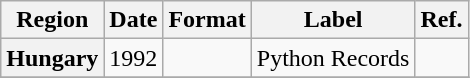<table class="wikitable plainrowheaders">
<tr>
<th scope="col">Region</th>
<th scope="col">Date</th>
<th scope="col">Format</th>
<th scope="col">Label</th>
<th scope="col">Ref.</th>
</tr>
<tr>
<th scope="row">Hungary</th>
<td>1992</td>
<td></td>
<td>Python Records</td>
<td></td>
</tr>
<tr>
</tr>
</table>
